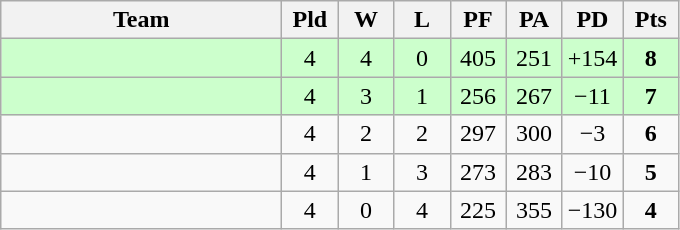<table class=wikitable style="text-align:center">
<tr>
<th width=180>Team</th>
<th width=30>Pld</th>
<th width=30>W</th>
<th width=30>L</th>
<th width=30>PF</th>
<th width=30>PA</th>
<th width=30>PD</th>
<th width=30>Pts</th>
</tr>
<tr align=center bgcolor="#ccffcc">
<td align=left></td>
<td>4</td>
<td>4</td>
<td>0</td>
<td>405</td>
<td>251</td>
<td>+154</td>
<td><strong>8</strong></td>
</tr>
<tr align=center bgcolor="#ccffcc">
<td align=left></td>
<td>4</td>
<td>3</td>
<td>1</td>
<td>256</td>
<td>267</td>
<td>−11</td>
<td><strong>7</strong></td>
</tr>
<tr align=center>
<td align=left></td>
<td>4</td>
<td>2</td>
<td>2</td>
<td>297</td>
<td>300</td>
<td>−3</td>
<td><strong>6</strong></td>
</tr>
<tr align=center>
<td align=left></td>
<td>4</td>
<td>1</td>
<td>3</td>
<td>273</td>
<td>283</td>
<td>−10</td>
<td><strong>5</strong></td>
</tr>
<tr align=center>
<td align=left></td>
<td>4</td>
<td>0</td>
<td>4</td>
<td>225</td>
<td>355</td>
<td>−130</td>
<td><strong>4</strong></td>
</tr>
</table>
